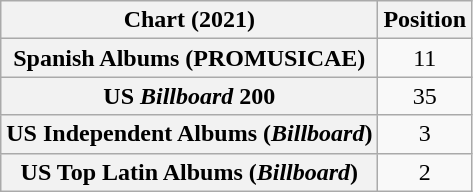<table class="wikitable sortable plainrowheaders" style="text-align:center">
<tr>
<th scope="col">Chart (2021)</th>
<th scope="col">Position</th>
</tr>
<tr>
<th scope="row">Spanish Albums (PROMUSICAE)</th>
<td>11</td>
</tr>
<tr>
<th scope="row">US <em>Billboard</em> 200</th>
<td>35</td>
</tr>
<tr>
<th scope="row">US Independent Albums (<em>Billboard</em>)</th>
<td>3</td>
</tr>
<tr>
<th scope="row">US Top Latin Albums (<em>Billboard</em>)</th>
<td>2</td>
</tr>
</table>
